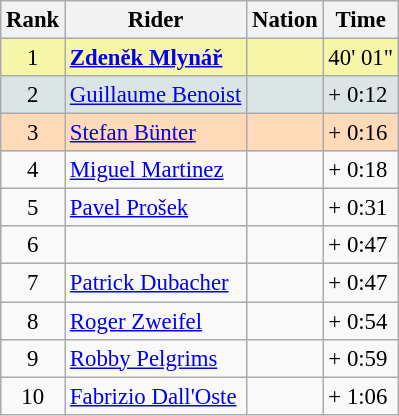<table class="wikitable" style="font-size:95%;">
<tr>
<th>Rank</th>
<th>Rider</th>
<th>Nation</th>
<th>Time</th>
</tr>
<tr bgcolor="#F7F6A8">
<td align="center">1</td>
<td><strong><a href='#'>Zdeněk Mlynář</a></strong></td>
<td></td>
<td>40' 01"</td>
</tr>
<tr bgcolor="#DCE5E5">
<td align="center">2</td>
<td><a href='#'>Guillaume Benoist</a></td>
<td></td>
<td>+ 0:12</td>
</tr>
<tr bgcolor="#FFDAB9">
<td align="center">3</td>
<td><a href='#'>Stefan Bünter</a></td>
<td></td>
<td>+ 0:16</td>
</tr>
<tr>
<td align="center">4</td>
<td><a href='#'>Miguel Martinez</a></td>
<td></td>
<td>+ 0:18</td>
</tr>
<tr>
<td align="center">5</td>
<td><a href='#'>Pavel Prošek</a></td>
<td></td>
<td>+ 0:31</td>
</tr>
<tr>
<td align="center">6</td>
<td></td>
<td></td>
<td>+ 0:47</td>
</tr>
<tr>
<td align="center">7</td>
<td><a href='#'>Patrick Dubacher</a></td>
<td></td>
<td>+ 0:47</td>
</tr>
<tr>
<td align="center">8</td>
<td><a href='#'>Roger Zweifel</a></td>
<td></td>
<td>+ 0:54</td>
</tr>
<tr>
<td align="center">9</td>
<td><a href='#'>Robby Pelgrims</a></td>
<td></td>
<td>+ 0:59</td>
</tr>
<tr>
<td align="center">10</td>
<td><a href='#'>Fabrizio Dall'Oste</a></td>
<td></td>
<td>+ 1:06</td>
</tr>
</table>
